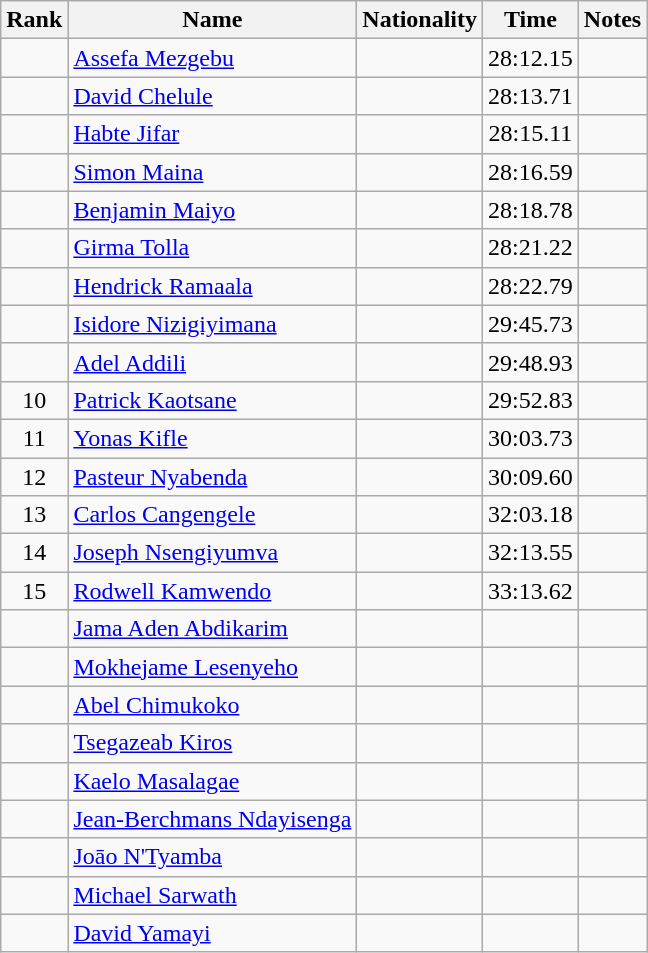<table class="wikitable sortable" style="text-align:center">
<tr>
<th>Rank</th>
<th>Name</th>
<th>Nationality</th>
<th>Time</th>
<th>Notes</th>
</tr>
<tr>
<td></td>
<td align=left><a href='#'>Assefa Mezgebu</a></td>
<td align=left></td>
<td>28:12.15</td>
<td></td>
</tr>
<tr>
<td></td>
<td align=left><a href='#'>David Chelule</a></td>
<td align=left></td>
<td>28:13.71</td>
<td></td>
</tr>
<tr>
<td></td>
<td align=left><a href='#'>Habte Jifar</a></td>
<td align=left></td>
<td>28:15.11</td>
<td></td>
</tr>
<tr>
<td></td>
<td align=left><a href='#'>Simon Maina</a></td>
<td align=left></td>
<td>28:16.59</td>
<td></td>
</tr>
<tr>
<td></td>
<td align=left><a href='#'>Benjamin Maiyo</a></td>
<td align=left></td>
<td>28:18.78</td>
<td></td>
</tr>
<tr>
<td></td>
<td align=left><a href='#'>Girma Tolla</a></td>
<td align=left></td>
<td>28:21.22</td>
<td></td>
</tr>
<tr>
<td></td>
<td align=left><a href='#'>Hendrick Ramaala</a></td>
<td align=left></td>
<td>28:22.79</td>
<td></td>
</tr>
<tr>
<td></td>
<td align=left><a href='#'>Isidore Nizigiyimana</a></td>
<td align=left></td>
<td>29:45.73</td>
<td></td>
</tr>
<tr>
<td></td>
<td align=left><a href='#'>Adel Addili</a></td>
<td align=left></td>
<td>29:48.93</td>
<td></td>
</tr>
<tr>
<td>10</td>
<td align=left><a href='#'>Patrick Kaotsane</a></td>
<td align=left></td>
<td>29:52.83</td>
<td></td>
</tr>
<tr>
<td>11</td>
<td align=left><a href='#'>Yonas Kifle</a></td>
<td align=left></td>
<td>30:03.73</td>
<td></td>
</tr>
<tr>
<td>12</td>
<td align=left><a href='#'>Pasteur Nyabenda</a></td>
<td align=left></td>
<td>30:09.60</td>
<td></td>
</tr>
<tr>
<td>13</td>
<td align=left><a href='#'>Carlos Cangengele</a></td>
<td align=left></td>
<td>32:03.18</td>
<td></td>
</tr>
<tr>
<td>14</td>
<td align=left><a href='#'>Joseph Nsengiyumva</a></td>
<td align=left></td>
<td>32:13.55</td>
<td></td>
</tr>
<tr>
<td>15</td>
<td align=left><a href='#'>Rodwell Kamwendo</a></td>
<td align=left></td>
<td>33:13.62</td>
<td></td>
</tr>
<tr>
<td></td>
<td align=left><a href='#'>Jama Aden Abdikarim</a></td>
<td align=left></td>
<td></td>
<td></td>
</tr>
<tr>
<td></td>
<td align=left><a href='#'>Mokhejame Lesenyeho</a></td>
<td align=left></td>
<td></td>
<td></td>
</tr>
<tr>
<td></td>
<td align=left><a href='#'>Abel Chimukoko</a></td>
<td align=left></td>
<td></td>
<td></td>
</tr>
<tr>
<td></td>
<td align=left><a href='#'>Tsegazeab Kiros</a></td>
<td align=left></td>
<td></td>
<td></td>
</tr>
<tr>
<td></td>
<td align=left><a href='#'>Kaelo Masalagae</a></td>
<td align=left></td>
<td></td>
<td></td>
</tr>
<tr>
<td></td>
<td align=left><a href='#'>Jean-Berchmans Ndayisenga</a></td>
<td align=left></td>
<td></td>
<td></td>
</tr>
<tr>
<td></td>
<td align=left><a href='#'>Joāo N'Tyamba</a></td>
<td align=left></td>
<td></td>
<td></td>
</tr>
<tr>
<td></td>
<td align=left><a href='#'>Michael Sarwath</a></td>
<td align=left></td>
<td></td>
<td></td>
</tr>
<tr>
<td></td>
<td align=left><a href='#'>David Yamayi</a></td>
<td align=left></td>
<td></td>
<td></td>
</tr>
</table>
